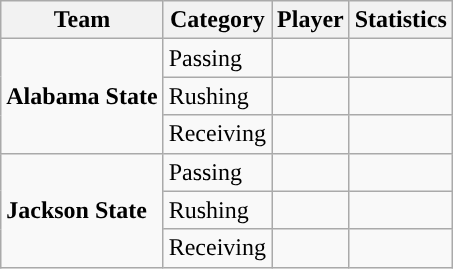<table class="wikitable" style="float: left;">
<tr>
<th>Team</th>
<th>Category</th>
<th>Player</th>
<th>Statistics</th>
</tr>
<tr>
<td rowspan=3><strong>Alabama State</strong></td>
<td>Passing</td>
<td> </td>
<td> </td>
</tr>
<tr>
<td>Rushing</td>
<td> </td>
<td> </td>
</tr>
<tr>
<td>Receiving</td>
<td> </td>
<td> </td>
</tr>
<tr>
<td rowspan=3><strong>Jackson State</strong></td>
<td>Passing</td>
<td> </td>
<td> </td>
</tr>
<tr>
<td>Rushing</td>
<td> </td>
<td> </td>
</tr>
<tr>
<td>Receiving</td>
<td> </td>
<td> </td>
</tr>
</table>
